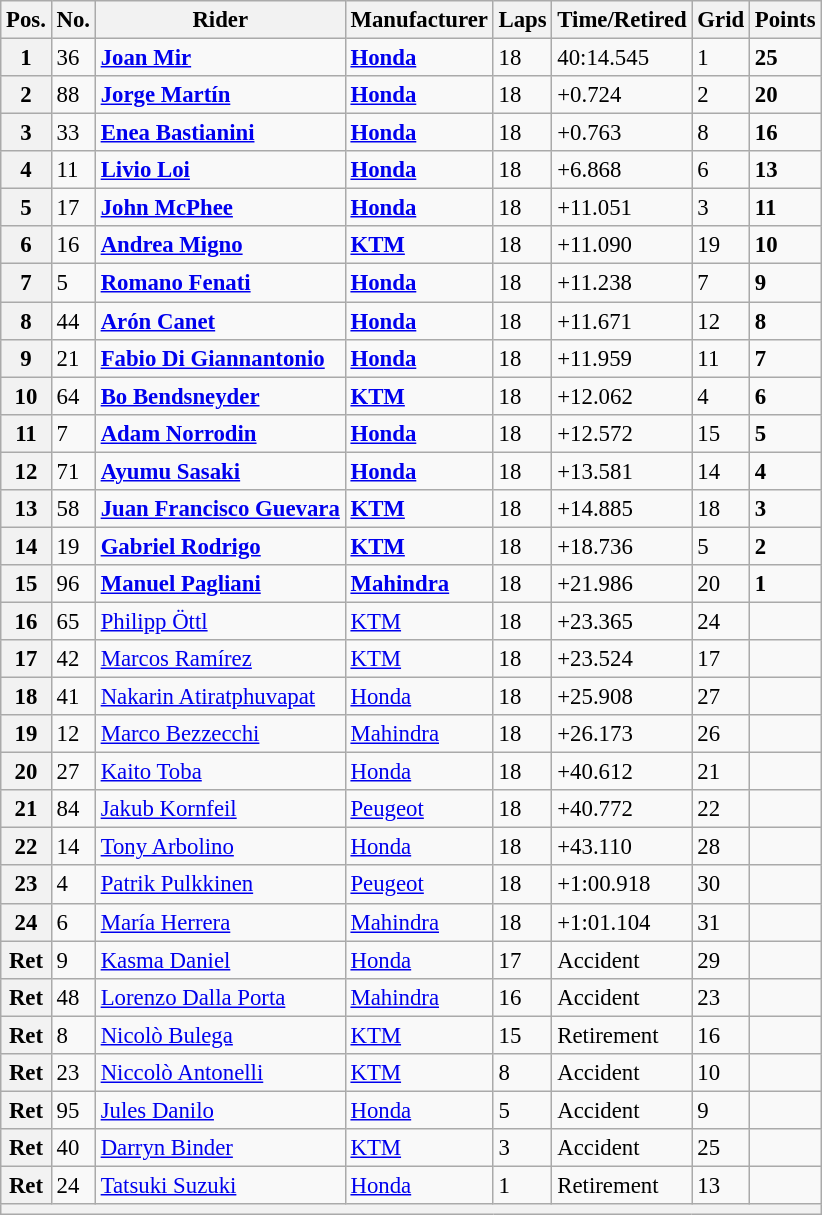<table class="wikitable" style="font-size: 95%;">
<tr>
<th>Pos.</th>
<th>No.</th>
<th>Rider</th>
<th>Manufacturer</th>
<th>Laps</th>
<th>Time/Retired</th>
<th>Grid</th>
<th>Points</th>
</tr>
<tr>
<th>1</th>
<td>36</td>
<td> <strong><a href='#'>Joan Mir</a></strong></td>
<td><strong><a href='#'>Honda</a></strong></td>
<td>18</td>
<td>40:14.545</td>
<td>1</td>
<td><strong>25</strong></td>
</tr>
<tr>
<th>2</th>
<td>88</td>
<td> <strong><a href='#'>Jorge Martín</a></strong></td>
<td><strong> <a href='#'>Honda</a></strong></td>
<td>18</td>
<td>+0.724</td>
<td>2</td>
<td><strong>20</strong></td>
</tr>
<tr>
<th>3</th>
<td>33</td>
<td> <strong><a href='#'>Enea Bastianini</a></strong></td>
<td><strong><a href='#'>Honda</a></strong></td>
<td>18</td>
<td>+0.763</td>
<td>8</td>
<td><strong>16</strong></td>
</tr>
<tr>
<th>4</th>
<td>11</td>
<td> <strong><a href='#'>Livio Loi</a></strong></td>
<td><strong><a href='#'>Honda</a></strong></td>
<td>18</td>
<td>+6.868</td>
<td>6</td>
<td><strong>13</strong></td>
</tr>
<tr>
<th>5</th>
<td>17</td>
<td> <strong><a href='#'>John McPhee</a></strong></td>
<td><strong><a href='#'>Honda</a></strong></td>
<td>18</td>
<td>+11.051</td>
<td>3</td>
<td><strong>11</strong></td>
</tr>
<tr>
<th>6</th>
<td>16</td>
<td> <strong><a href='#'>Andrea Migno</a></strong></td>
<td><strong><a href='#'>KTM</a></strong></td>
<td>18</td>
<td>+11.090</td>
<td>19</td>
<td><strong>10</strong></td>
</tr>
<tr>
<th>7</th>
<td>5</td>
<td> <strong><a href='#'>Romano Fenati</a></strong></td>
<td><strong><a href='#'>Honda</a></strong></td>
<td>18</td>
<td>+11.238</td>
<td>7</td>
<td><strong>9</strong></td>
</tr>
<tr>
<th>8</th>
<td>44</td>
<td> <strong><a href='#'>Arón Canet</a></strong></td>
<td><strong><a href='#'>Honda</a></strong></td>
<td>18</td>
<td>+11.671</td>
<td>12</td>
<td><strong>8</strong></td>
</tr>
<tr>
<th>9</th>
<td>21</td>
<td> <strong><a href='#'>Fabio Di Giannantonio</a></strong></td>
<td><strong><a href='#'>Honda</a></strong></td>
<td>18</td>
<td>+11.959</td>
<td>11</td>
<td><strong>7</strong></td>
</tr>
<tr>
<th>10</th>
<td>64</td>
<td> <strong><a href='#'>Bo Bendsneyder</a></strong></td>
<td><strong><a href='#'>KTM</a></strong></td>
<td>18</td>
<td>+12.062</td>
<td>4</td>
<td><strong>6</strong></td>
</tr>
<tr>
<th>11</th>
<td>7</td>
<td> <strong><a href='#'>Adam Norrodin</a></strong></td>
<td><strong><a href='#'>Honda</a></strong></td>
<td>18</td>
<td>+12.572</td>
<td>15</td>
<td><strong>5</strong></td>
</tr>
<tr>
<th>12</th>
<td>71</td>
<td> <strong><a href='#'>Ayumu Sasaki</a></strong></td>
<td><strong><a href='#'>Honda</a></strong></td>
<td>18</td>
<td>+13.581</td>
<td>14</td>
<td><strong>4</strong></td>
</tr>
<tr>
<th>13</th>
<td>58</td>
<td> <strong><a href='#'>Juan Francisco Guevara</a></strong></td>
<td><strong><a href='#'>KTM</a></strong></td>
<td>18</td>
<td>+14.885</td>
<td>18</td>
<td><strong>3</strong></td>
</tr>
<tr>
<th>14</th>
<td>19</td>
<td> <strong><a href='#'>Gabriel Rodrigo</a></strong></td>
<td><strong><a href='#'>KTM</a></strong></td>
<td>18</td>
<td>+18.736</td>
<td>5</td>
<td><strong>2</strong></td>
</tr>
<tr>
<th>15</th>
<td>96</td>
<td> <strong><a href='#'>Manuel Pagliani</a></strong></td>
<td><strong><a href='#'>Mahindra</a></strong></td>
<td>18</td>
<td>+21.986</td>
<td>20</td>
<td><strong>1</strong></td>
</tr>
<tr>
<th>16</th>
<td>65</td>
<td> <a href='#'>Philipp Öttl</a></td>
<td><a href='#'>KTM</a></td>
<td>18</td>
<td>+23.365</td>
<td>24</td>
<td></td>
</tr>
<tr>
<th>17</th>
<td>42</td>
<td> <a href='#'>Marcos Ramírez</a></td>
<td><a href='#'>KTM</a></td>
<td>18</td>
<td>+23.524</td>
<td>17</td>
<td></td>
</tr>
<tr>
<th>18</th>
<td>41</td>
<td> <a href='#'>Nakarin Atiratphuvapat</a></td>
<td><a href='#'>Honda</a></td>
<td>18</td>
<td>+25.908</td>
<td>27</td>
<td></td>
</tr>
<tr>
<th>19</th>
<td>12</td>
<td> <a href='#'>Marco Bezzecchi</a></td>
<td><a href='#'>Mahindra</a></td>
<td>18</td>
<td>+26.173</td>
<td>26</td>
<td></td>
</tr>
<tr>
<th>20</th>
<td>27</td>
<td> <a href='#'>Kaito Toba</a></td>
<td><a href='#'>Honda</a></td>
<td>18</td>
<td>+40.612</td>
<td>21</td>
<td></td>
</tr>
<tr>
<th>21</th>
<td>84</td>
<td> <a href='#'>Jakub Kornfeil</a></td>
<td><a href='#'>Peugeot</a></td>
<td>18</td>
<td>+40.772</td>
<td>22</td>
<td></td>
</tr>
<tr>
<th>22</th>
<td>14</td>
<td> <a href='#'>Tony Arbolino</a></td>
<td><a href='#'>Honda</a></td>
<td>18</td>
<td>+43.110</td>
<td>28</td>
<td></td>
</tr>
<tr>
<th>23</th>
<td>4</td>
<td> <a href='#'>Patrik Pulkkinen</a></td>
<td><a href='#'>Peugeot</a></td>
<td>18</td>
<td>+1:00.918</td>
<td>30</td>
<td></td>
</tr>
<tr>
<th>24</th>
<td>6</td>
<td> <a href='#'>María Herrera</a></td>
<td><a href='#'>Mahindra</a></td>
<td>18</td>
<td>+1:01.104</td>
<td>31</td>
<td></td>
</tr>
<tr>
<th>Ret</th>
<td>9</td>
<td> <a href='#'>Kasma Daniel</a></td>
<td><a href='#'>Honda</a></td>
<td>17</td>
<td>Accident</td>
<td>29</td>
<td></td>
</tr>
<tr>
<th>Ret</th>
<td>48</td>
<td> <a href='#'>Lorenzo Dalla Porta</a></td>
<td><a href='#'>Mahindra</a></td>
<td>16</td>
<td>Accident</td>
<td>23</td>
<td></td>
</tr>
<tr>
<th>Ret</th>
<td>8</td>
<td> <a href='#'>Nicolò Bulega</a></td>
<td><a href='#'>KTM</a></td>
<td>15</td>
<td>Retirement</td>
<td>16</td>
<td></td>
</tr>
<tr>
<th>Ret</th>
<td>23</td>
<td> <a href='#'>Niccolò Antonelli</a></td>
<td><a href='#'>KTM</a></td>
<td>8</td>
<td>Accident</td>
<td>10</td>
<td></td>
</tr>
<tr>
<th>Ret</th>
<td>95</td>
<td> <a href='#'>Jules Danilo</a></td>
<td><a href='#'>Honda</a></td>
<td>5</td>
<td>Accident</td>
<td>9</td>
<td></td>
</tr>
<tr>
<th>Ret</th>
<td>40</td>
<td> <a href='#'>Darryn Binder</a></td>
<td><a href='#'>KTM</a></td>
<td>3</td>
<td>Accident</td>
<td>25</td>
<td></td>
</tr>
<tr>
<th>Ret</th>
<td>24</td>
<td> <a href='#'>Tatsuki Suzuki</a></td>
<td><a href='#'>Honda</a></td>
<td>1</td>
<td>Retirement</td>
<td>13</td>
<td></td>
</tr>
<tr>
<th colspan=8></th>
</tr>
</table>
